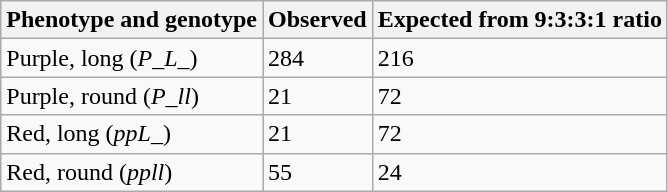<table class="wikitable">
<tr>
<th>Phenotype and genotype</th>
<th>Observed</th>
<th>Expected from 9:3:3:1 ratio</th>
</tr>
<tr>
<td>Purple, long (<em>P_L_</em>)</td>
<td>284</td>
<td>216</td>
</tr>
<tr>
<td>Purple, round (<em>P_ll</em>)</td>
<td>21</td>
<td>72</td>
</tr>
<tr>
<td>Red, long (<em>ppL_</em>)</td>
<td>21</td>
<td>72</td>
</tr>
<tr>
<td>Red, round (<em>ppll</em>)</td>
<td>55</td>
<td>24</td>
</tr>
</table>
